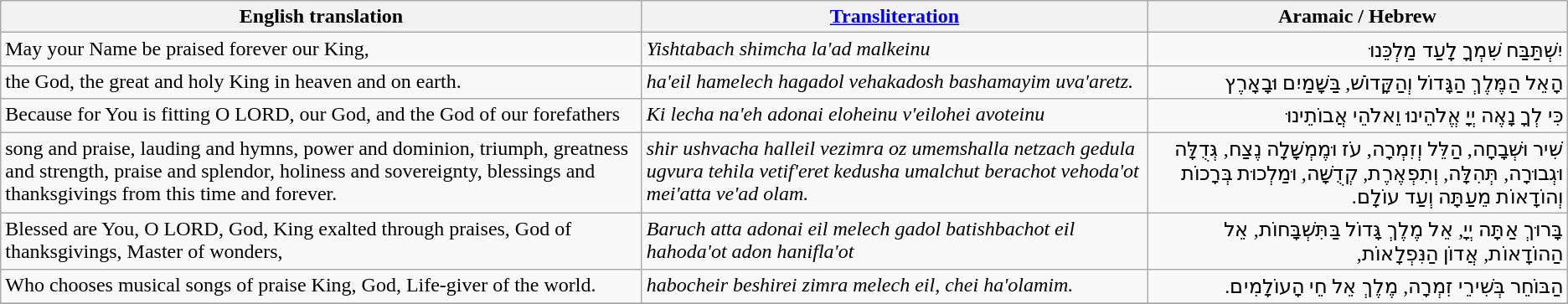<table class="wikitable">
<tr>
<th>English translation</th>
<th><a href='#'>Transliteration</a></th>
<th>Aramaic / Hebrew</th>
</tr>
<tr>
<td valign=top>May your Name be praised forever our King,</td>
<td valign=top><em>Yishtabach shimcha la'ad malkeinu</em></td>
<td valign=top dir=rtl>יִשְׁתַּבַּח שִׁמְךָ לָעַד מַלְכֵּנוּ</td>
</tr>
<tr>
<td valign=top>the God, the great and holy King in heaven and on earth.</td>
<td valign=top><em>ha'eil hamelech hagadol vehakadosh bashamayim uva'aretz.</em></td>
<td valign=top dir=rtl>הָאֵל הַמֶּלֶךְ הַגָּדוֹל וְהַקָּדוֹשׁ, בַּשָּׁמַיִם וּבָאָרֶץ</td>
</tr>
<tr>
<td valign=top>Because for You is fitting O LORD, our God, and the God of our forefathers</td>
<td valign=top><em>Ki lecha na'eh adonai eloheinu v'eilohei avoteinu</em></td>
<td valign=top dir=rtl>כִּי לְךָ נָאֶה יְיָ אֱלֹהֵינוּ וֵאלֹהֵי אֲבוֹתֵינוּ</td>
</tr>
<tr>
<td valign=top>song and praise, lauding and hymns, power and dominion, triumph, greatness and strength, praise and splendor, holiness and sovereignty, blessings and thanksgivings from this time and forever.</td>
<td valign=top><em>shir ushvacha halleil vezimra oz umemshalla netzach gedula ugvura tehila vetif'eret kedusha umalchut berachot vehoda'ot mei'atta ve'ad olam.</em></td>
<td valign=top dir=rtl>שִׁיר וּשְׁבָחָה, הַלֵּל וְזִמְרָה, עֹז וּמֶמְשָׁלָה נֶצַח, גְּדֻלָּה וּגְבוּרָה, תְּהִלָּה, וְתִפְאֶרֶת, קְדֻשָּׁה, וּמַלְכוּת בְּרָכוֹת וְהוֹדָאוֹת מֵעַתָּה וְעַד עוֹלָם.</td>
</tr>
<tr>
<td valign=top>Blessed are You, O LORD, God, King exalted through praises, God of thanksgivings, Master of wonders,</td>
<td valign=top><em>Baruch atta adonai eil melech gadol batishbachot eil hahoda'ot adon hanifla'ot</em></td>
<td valign=top dir=rtl>בָּרוּךְ אַתָּה יְיָ, אֵל מֶלֶךְ גָּדוֹל בַּתִּשְׁבָּחוֹת, אֵל הַהוֹדָאוֹת, אֲדוֹן הַנִּפְלָאוֹת,</td>
</tr>
<tr>
<td valign=top>Who chooses musical songs of praise King, God, Life-giver of the world.</td>
<td valign=top><em>habocheir beshirei zimra melech eil, chei ha'olamim.</em></td>
<td valign=top dir=rtl>הַבּוֹחֵר בְּשִׁירֵי זִמְרָה, מֶלֶךְ אֵל חֵי הָעוֹלָמִים.</td>
</tr>
<tr>
</tr>
</table>
